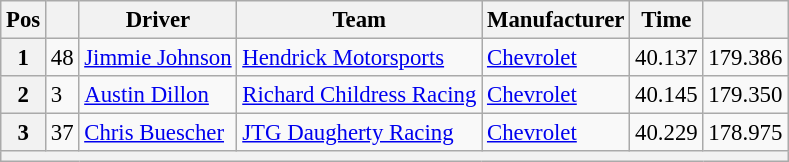<table class="wikitable" style="font-size:95%">
<tr>
<th>Pos</th>
<th></th>
<th>Driver</th>
<th>Team</th>
<th>Manufacturer</th>
<th>Time</th>
<th></th>
</tr>
<tr>
<th>1</th>
<td>48</td>
<td><a href='#'>Jimmie Johnson</a></td>
<td><a href='#'>Hendrick Motorsports</a></td>
<td><a href='#'>Chevrolet</a></td>
<td>40.137</td>
<td>179.386</td>
</tr>
<tr>
<th>2</th>
<td>3</td>
<td><a href='#'>Austin Dillon</a></td>
<td><a href='#'>Richard Childress Racing</a></td>
<td><a href='#'>Chevrolet</a></td>
<td>40.145</td>
<td>179.350</td>
</tr>
<tr>
<th>3</th>
<td>37</td>
<td><a href='#'>Chris Buescher</a></td>
<td><a href='#'>JTG Daugherty Racing</a></td>
<td><a href='#'>Chevrolet</a></td>
<td>40.229</td>
<td>178.975</td>
</tr>
<tr>
<th colspan="7"></th>
</tr>
</table>
